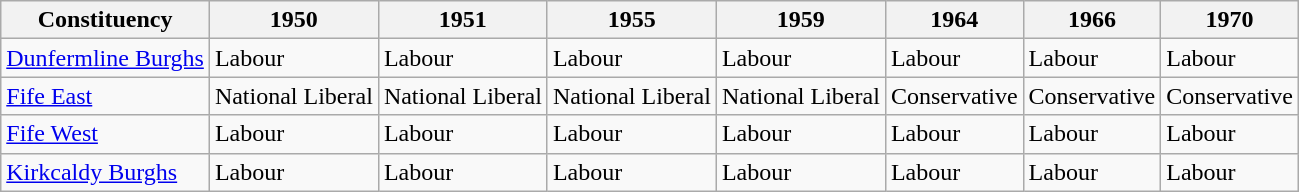<table class="wikitable">
<tr>
<th>Constituency</th>
<th>1950</th>
<th>1951</th>
<th>1955</th>
<th>1959</th>
<th>1964</th>
<th>1966</th>
<th>1970</th>
</tr>
<tr>
<td><a href='#'>Dunfermline Burghs</a></td>
<td bgcolor=>Labour</td>
<td bgcolor=>Labour</td>
<td bgcolor=>Labour</td>
<td bgcolor=>Labour</td>
<td bgcolor=>Labour</td>
<td bgcolor=>Labour</td>
<td bgcolor=>Labour</td>
</tr>
<tr>
<td><a href='#'>Fife East</a></td>
<td bgcolor=>National Liberal</td>
<td bgcolor=>National Liberal</td>
<td bgcolor=>National Liberal</td>
<td bgcolor=>National Liberal</td>
<td bgcolor=>Conservative</td>
<td bgcolor=>Conservative</td>
<td bgcolor=>Conservative</td>
</tr>
<tr>
<td><a href='#'>Fife West</a></td>
<td bgcolor=>Labour</td>
<td bgcolor=>Labour</td>
<td bgcolor=>Labour</td>
<td bgcolor=>Labour</td>
<td bgcolor=>Labour</td>
<td bgcolor=>Labour</td>
<td bgcolor=>Labour</td>
</tr>
<tr>
<td><a href='#'>Kirkcaldy Burghs</a></td>
<td bgcolor=>Labour</td>
<td bgcolor=>Labour</td>
<td bgcolor=>Labour</td>
<td bgcolor=>Labour</td>
<td bgcolor=>Labour</td>
<td bgcolor=>Labour</td>
<td bgcolor=>Labour</td>
</tr>
</table>
